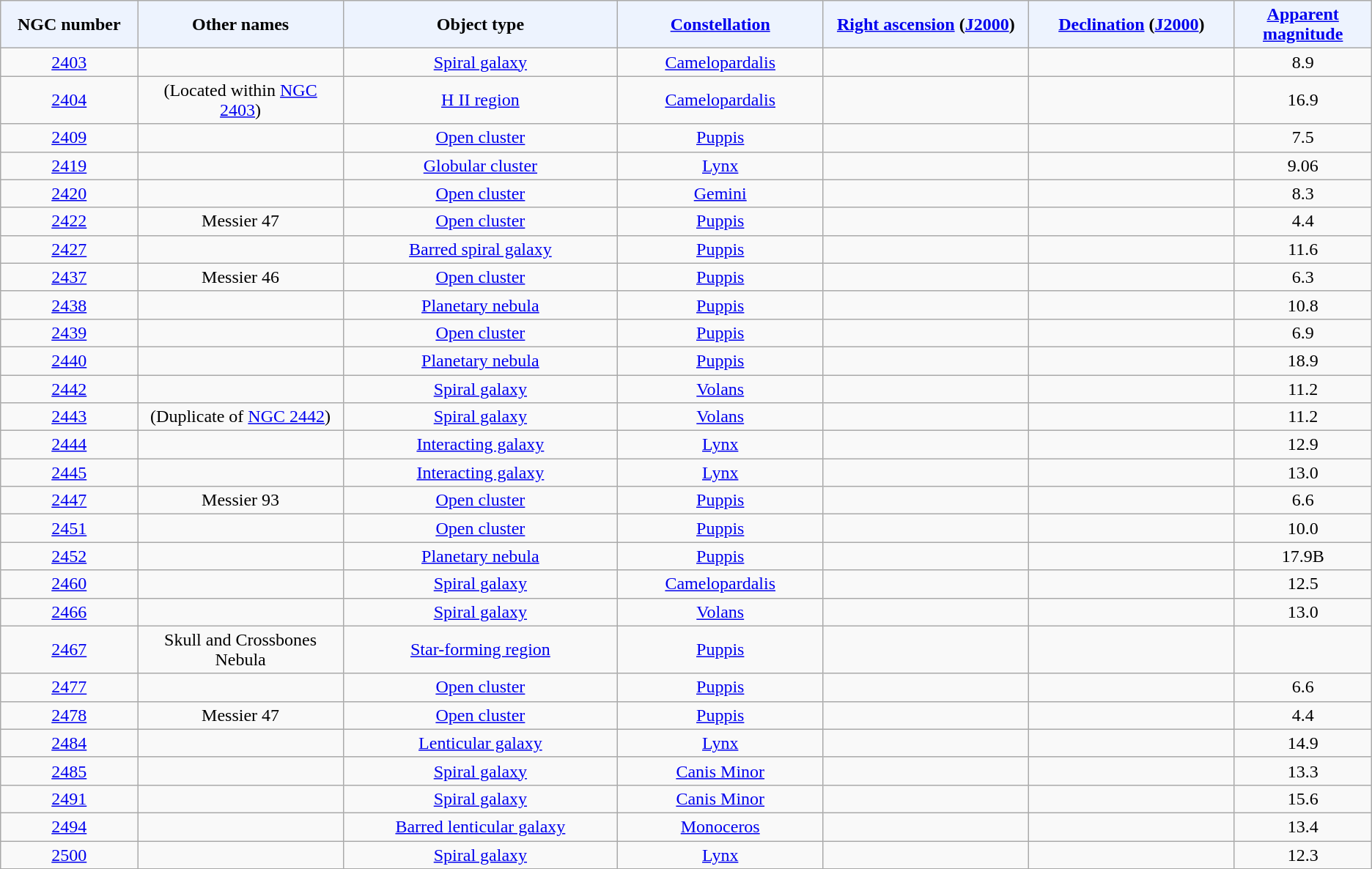<table class="wikitable sortable sticky-header sort-under" style="text-align: center;">
<tr>
<th style="background-color:#edf3fe; width: 10%;">NGC number</th>
<th style="background-color:#edf3fe; width: 15%;">Other names</th>
<th style="background-color:#edf3fe; width: 20%;">Object type</th>
<th style="background-color:#edf3fe; width: 15%;"><a href='#'>Constellation</a></th>
<th style="background-color:#edf3fe; width: 15%;"><a href='#'>Right ascension</a> (<a href='#'>J2000</a>)</th>
<th style="background-color:#edf3fe; width: 15%;"><a href='#'>Declination</a> (<a href='#'>J2000</a>)</th>
<th style="background-color:#edf3fe; width: 10%;"><a href='#'>Apparent magnitude</a></th>
</tr>
<tr>
<td><a href='#'>2403</a></td>
<td></td>
<td><a href='#'>Spiral galaxy</a></td>
<td><a href='#'>Camelopardalis</a></td>
<td></td>
<td></td>
<td>8.9</td>
</tr>
<tr>
<td><a href='#'>2404</a></td>
<td>(Located within <a href='#'>NGC 2403</a>)</td>
<td><a href='#'>H II region</a></td>
<td><a href='#'>Camelopardalis</a></td>
<td></td>
<td></td>
<td>16.9</td>
</tr>
<tr>
<td><a href='#'>2409</a></td>
<td></td>
<td><a href='#'>Open cluster</a></td>
<td><a href='#'>Puppis</a></td>
<td></td>
<td></td>
<td>7.5</td>
</tr>
<tr>
<td><a href='#'>2419</a></td>
<td></td>
<td><a href='#'>Globular cluster</a></td>
<td><a href='#'>Lynx</a></td>
<td></td>
<td></td>
<td>9.06</td>
</tr>
<tr>
<td><a href='#'>2420</a></td>
<td></td>
<td><a href='#'>Open cluster</a></td>
<td><a href='#'>Gemini</a></td>
<td></td>
<td></td>
<td>8.3</td>
</tr>
<tr>
<td><a href='#'>2422</a></td>
<td>Messier 47</td>
<td><a href='#'>Open cluster</a></td>
<td><a href='#'>Puppis</a></td>
<td></td>
<td></td>
<td>4.4</td>
</tr>
<tr>
<td><a href='#'>2427</a></td>
<td></td>
<td><a href='#'>Barred spiral galaxy</a></td>
<td><a href='#'>Puppis</a></td>
<td></td>
<td></td>
<td>11.6</td>
</tr>
<tr>
<td><a href='#'>2437</a></td>
<td>Messier 46</td>
<td><a href='#'>Open cluster</a></td>
<td><a href='#'>Puppis</a></td>
<td></td>
<td></td>
<td>6.3</td>
</tr>
<tr>
<td><a href='#'>2438</a></td>
<td></td>
<td><a href='#'>Planetary nebula</a></td>
<td><a href='#'>Puppis</a></td>
<td></td>
<td></td>
<td>10.8</td>
</tr>
<tr>
<td><a href='#'>2439</a></td>
<td></td>
<td><a href='#'>Open cluster</a></td>
<td><a href='#'>Puppis</a></td>
<td></td>
<td></td>
<td>6.9</td>
</tr>
<tr>
<td><a href='#'>2440</a></td>
<td></td>
<td><a href='#'>Planetary nebula</a></td>
<td><a href='#'>Puppis</a></td>
<td></td>
<td></td>
<td>18.9</td>
</tr>
<tr>
<td><a href='#'>2442</a></td>
<td></td>
<td><a href='#'>Spiral galaxy</a></td>
<td><a href='#'>Volans</a></td>
<td></td>
<td></td>
<td>11.2</td>
</tr>
<tr>
<td><a href='#'>2443</a></td>
<td>(Duplicate of <a href='#'>NGC 2442</a>)</td>
<td><a href='#'>Spiral galaxy</a></td>
<td><a href='#'>Volans</a></td>
<td></td>
<td></td>
<td>11.2</td>
</tr>
<tr>
<td><a href='#'>2444</a></td>
<td></td>
<td><a href='#'>Interacting galaxy</a></td>
<td><a href='#'>Lynx</a></td>
<td></td>
<td></td>
<td>12.9</td>
</tr>
<tr>
<td><a href='#'>2445</a></td>
<td></td>
<td><a href='#'>Interacting galaxy</a></td>
<td><a href='#'>Lynx</a></td>
<td></td>
<td></td>
<td>13.0</td>
</tr>
<tr>
<td><a href='#'>2447</a></td>
<td>Messier 93</td>
<td><a href='#'>Open cluster</a></td>
<td><a href='#'>Puppis</a></td>
<td></td>
<td></td>
<td>6.6</td>
</tr>
<tr>
<td><a href='#'>2451</a></td>
<td></td>
<td><a href='#'>Open cluster</a></td>
<td><a href='#'>Puppis</a></td>
<td></td>
<td></td>
<td>10.0</td>
</tr>
<tr>
<td><a href='#'>2452</a></td>
<td></td>
<td><a href='#'>Planetary nebula</a></td>
<td><a href='#'>Puppis</a></td>
<td></td>
<td></td>
<td>17.9B</td>
</tr>
<tr>
<td><a href='#'>2460</a></td>
<td></td>
<td><a href='#'>Spiral galaxy</a></td>
<td><a href='#'>Camelopardalis</a></td>
<td></td>
<td></td>
<td>12.5</td>
</tr>
<tr>
<td><a href='#'>2466</a></td>
<td></td>
<td><a href='#'>Spiral galaxy</a></td>
<td><a href='#'>Volans</a></td>
<td></td>
<td></td>
<td>13.0</td>
</tr>
<tr>
<td><a href='#'>2467</a></td>
<td>Skull and Crossbones Nebula</td>
<td><a href='#'>Star-forming region</a></td>
<td><a href='#'>Puppis</a></td>
<td></td>
<td></td>
<td></td>
</tr>
<tr>
<td><a href='#'>2477</a></td>
<td></td>
<td><a href='#'>Open cluster</a></td>
<td><a href='#'>Puppis</a></td>
<td></td>
<td></td>
<td>6.6</td>
</tr>
<tr>
<td><a href='#'>2478</a></td>
<td>Messier 47</td>
<td><a href='#'>Open cluster</a></td>
<td><a href='#'>Puppis</a></td>
<td></td>
<td></td>
<td>4.4</td>
</tr>
<tr>
<td><a href='#'>2484</a></td>
<td></td>
<td><a href='#'>Lenticular galaxy</a></td>
<td><a href='#'>Lynx</a></td>
<td></td>
<td></td>
<td>14.9</td>
</tr>
<tr>
<td><a href='#'>2485</a></td>
<td></td>
<td><a href='#'>Spiral galaxy</a></td>
<td><a href='#'>Canis Minor</a></td>
<td></td>
<td></td>
<td>13.3</td>
</tr>
<tr>
<td><a href='#'>2491</a></td>
<td></td>
<td><a href='#'>Spiral galaxy</a></td>
<td><a href='#'>Canis Minor</a></td>
<td></td>
<td></td>
<td>15.6</td>
</tr>
<tr>
<td><a href='#'>2494</a></td>
<td></td>
<td><a href='#'>Barred lenticular galaxy</a></td>
<td><a href='#'>Monoceros</a></td>
<td></td>
<td></td>
<td>13.4</td>
</tr>
<tr>
<td><a href='#'>2500</a></td>
<td></td>
<td><a href='#'>Spiral galaxy</a></td>
<td><a href='#'>Lynx</a></td>
<td></td>
<td></td>
<td>12.3</td>
</tr>
<tr>
</tr>
</table>
